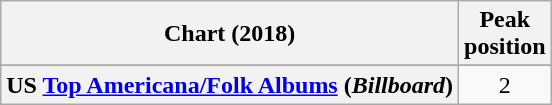<table class="wikitable sortable plainrowheaders" style="text-align:center">
<tr>
<th scope="col">Chart (2018)</th>
<th scope="col">Peak<br> position</th>
</tr>
<tr>
</tr>
<tr>
</tr>
<tr>
<th scope="row">US <a href='#'>Top Americana/Folk Albums</a> (<em>Billboard</em>)</th>
<td>2</td>
</tr>
</table>
